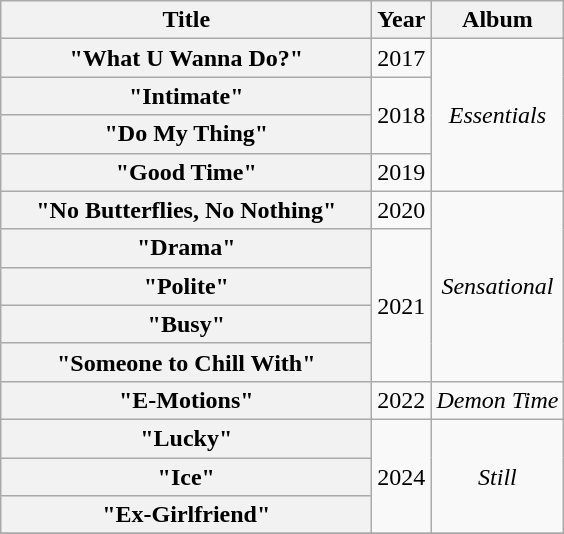<table class="wikitable plainrowheaders" style="text-align:center;">
<tr>
<th scope="col" style="width:15em;">Title</th>
<th scope="col">Year</th>
<th scope="col">Album</th>
</tr>
<tr>
<th scope="row">"What U Wanna Do?"</th>
<td>2017</td>
<td rowspan="4"><em>Essentials</em></td>
</tr>
<tr>
<th scope="row">"Intimate"</th>
<td rowspan="2">2018</td>
</tr>
<tr>
<th scope="row">"Do My Thing"</th>
</tr>
<tr>
<th scope="row">"Good Time"</th>
<td>2019</td>
</tr>
<tr>
<th scope="row">"No Butterflies, No Nothing"</th>
<td>2020</td>
<td rowspan="5"><em>Sensational</em></td>
</tr>
<tr>
<th scope="row">"Drama"</th>
<td rowspan="4">2021</td>
</tr>
<tr>
<th scope="row">"Polite"</th>
</tr>
<tr>
<th scope="row">"Busy"</th>
</tr>
<tr>
<th scope="row">"Someone to Chill With"</th>
</tr>
<tr>
<th scope="row">"E-Motions"<br></th>
<td>2022</td>
<td><em>Demon Time</em></td>
</tr>
<tr>
<th scope="row">"Lucky"</th>
<td rowspan="3">2024</td>
<td rowspan="3"><em>Still</em></td>
</tr>
<tr>
<th scope="row">"Ice"<br></th>
</tr>
<tr>
<th scope="row">"Ex-Girlfriend"<br></th>
</tr>
<tr>
</tr>
</table>
